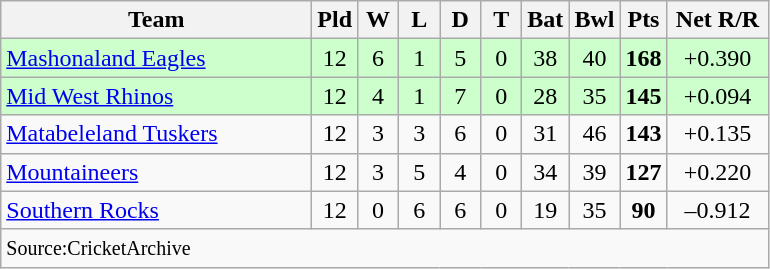<table class="wikitable" style="text-align: center;">
<tr>
<th width=200>Team</th>
<th width=20>Pld</th>
<th width=20>W</th>
<th width=20>L</th>
<th width=20>D</th>
<th width=20>T</th>
<th width=20>Bat</th>
<th width=20>Bwl</th>
<th width=20>Pts</th>
<th width=60>Net R/R</th>
</tr>
<tr style="background:#ccffcc;">
<td align=left><a href='#'>Mashonaland Eagles</a></td>
<td>12</td>
<td>6</td>
<td>1</td>
<td>5</td>
<td>0</td>
<td>38</td>
<td>40</td>
<td><strong>168</strong></td>
<td>+0.390</td>
</tr>
<tr style="background:#ccffcc;">
<td align=left><a href='#'>Mid West Rhinos</a></td>
<td>12</td>
<td>4</td>
<td>1</td>
<td>7</td>
<td>0</td>
<td>28</td>
<td>35</td>
<td><strong>145</strong></td>
<td>+0.094</td>
</tr>
<tr>
<td align=left><a href='#'>Matabeleland Tuskers</a></td>
<td>12</td>
<td>3</td>
<td>3</td>
<td>6</td>
<td>0</td>
<td>31</td>
<td>46</td>
<td><strong>143</strong></td>
<td>+0.135</td>
</tr>
<tr>
<td align=left><a href='#'>Mountaineers</a></td>
<td>12</td>
<td>3</td>
<td>5</td>
<td>4</td>
<td>0</td>
<td>34</td>
<td>39</td>
<td><strong>127</strong></td>
<td>+0.220</td>
</tr>
<tr>
<td align=left><a href='#'>Southern Rocks</a></td>
<td>12</td>
<td>0</td>
<td>6</td>
<td>6</td>
<td>0</td>
<td>19</td>
<td>35</td>
<td><strong>90</strong></td>
<td>–0.912</td>
</tr>
<tr>
<td align=left colspan="11"><small>Source:CricketArchive</small></td>
</tr>
</table>
